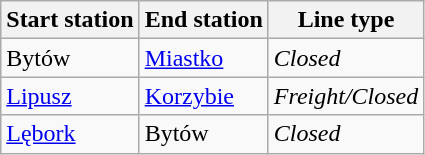<table class="wikitable">
<tr>
<th>Start station</th>
<th>End station</th>
<th>Line type</th>
</tr>
<tr>
<td>Bytów</td>
<td><a href='#'>Miastko</a></td>
<td><em>Closed</em></td>
</tr>
<tr>
<td><a href='#'>Lipusz</a></td>
<td><a href='#'>Korzybie</a></td>
<td><em>Freight/Closed</em></td>
</tr>
<tr>
<td><a href='#'>Lębork</a></td>
<td>Bytów</td>
<td><em>Closed</em></td>
</tr>
</table>
